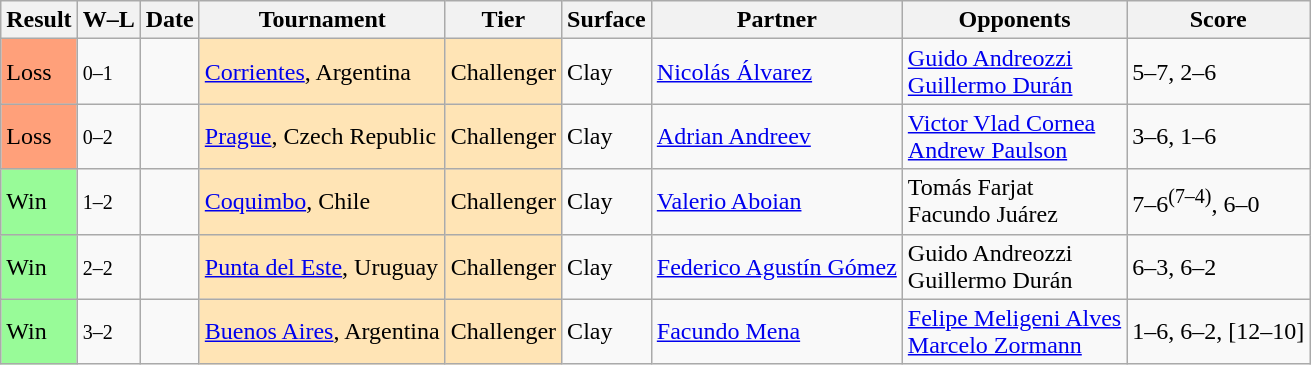<table class="sortable wikitable">
<tr>
<th>Result</th>
<th class="unsortable">W–L</th>
<th>Date</th>
<th>Tournament</th>
<th>Tier</th>
<th>Surface</th>
<th>Partner</th>
<th>Opponents</th>
<th class="unsortable">Score</th>
</tr>
<tr>
<td bgcolor=FFA07A>Loss</td>
<td><small>0–1</small></td>
<td><a href='#'></a></td>
<td style=background:moccasin;><a href='#'>Corrientes</a>, Argentina</td>
<td style=background:moccasin;>Challenger</td>
<td>Clay</td>
<td> <a href='#'>Nicolás Álvarez</a></td>
<td> <a href='#'>Guido Andreozzi</a><br> <a href='#'>Guillermo Durán</a></td>
<td>5–7, 2–6</td>
</tr>
<tr>
<td bgcolor=FFA07A>Loss</td>
<td><small>0–2</small></td>
<td><a href='#'></a></td>
<td style=background:moccasin;><a href='#'>Prague</a>, Czech Republic</td>
<td style=background:moccasin;>Challenger</td>
<td>Clay</td>
<td> <a href='#'>Adrian Andreev</a></td>
<td> <a href='#'>Victor Vlad Cornea</a><br> <a href='#'>Andrew Paulson</a></td>
<td>3–6, 1–6</td>
</tr>
<tr>
<td bgcolor=98FB98>Win</td>
<td><small>1–2</small></td>
<td><a href='#'></a></td>
<td style=background:moccasin;><a href='#'>Coquimbo</a>, Chile</td>
<td style=background:moccasin;>Challenger</td>
<td>Clay</td>
<td> <a href='#'>Valerio Aboian</a></td>
<td> Tomás Farjat<br> Facundo Juárez</td>
<td>7–6<sup>(7–4)</sup>, 6–0</td>
</tr>
<tr>
<td bgcolor=98FB98>Win</td>
<td><small>2–2</small></td>
<td><a href='#'></a></td>
<td style="background:moccasin;"><a href='#'>Punta del Este</a>, Uruguay</td>
<td style="background:moccasin;">Challenger</td>
<td>Clay</td>
<td> <a href='#'>Federico Agustín Gómez</a></td>
<td> Guido Andreozzi<br> Guillermo Durán</td>
<td>6–3, 6–2</td>
</tr>
<tr>
<td bgcolor=98FB98>Win</td>
<td><small>3–2</small></td>
<td><a href='#'></a></td>
<td style="background:moccasin;"><a href='#'>Buenos Aires</a>, Argentina</td>
<td style="background:moccasin;">Challenger</td>
<td>Clay</td>
<td> <a href='#'>Facundo Mena</a></td>
<td> <a href='#'>Felipe Meligeni Alves</a><br> <a href='#'>Marcelo Zormann</a></td>
<td>1–6, 6–2, [12–10]</td>
</tr>
</table>
